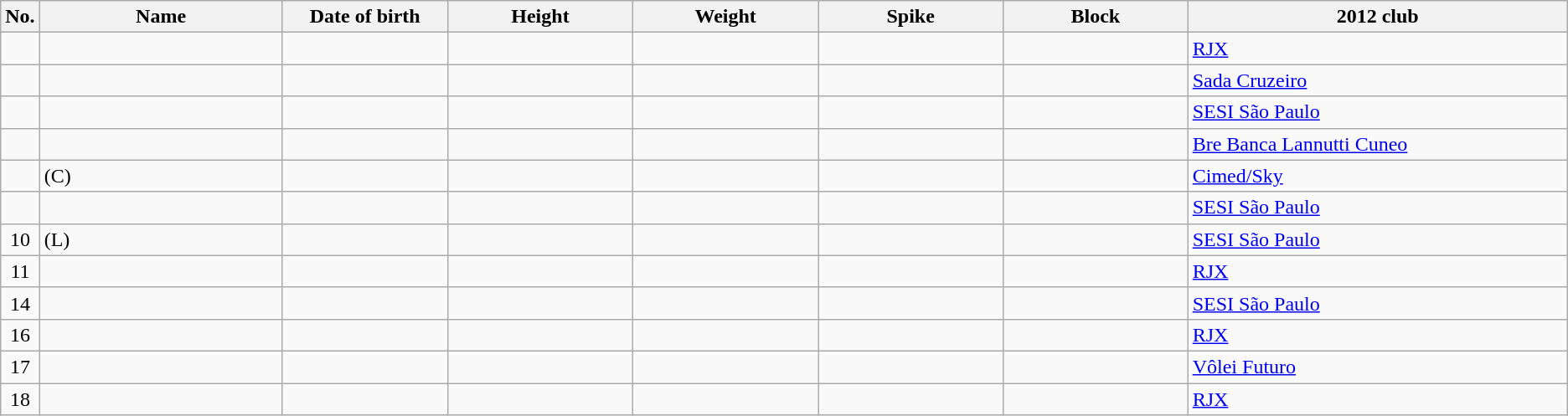<table class="wikitable sortable" style="font-size:100%; text-align:center;">
<tr>
<th>No.</th>
<th style="width:12em">Name</th>
<th style="width:8em">Date of birth</th>
<th style="width:9em">Height</th>
<th style="width:9em">Weight</th>
<th style="width:9em">Spike</th>
<th style="width:9em">Block</th>
<th style="width:19em">2012 club</th>
</tr>
<tr>
<td></td>
<td style="text-align:left;"></td>
<td style="text-align:right;"></td>
<td></td>
<td></td>
<td></td>
<td></td>
<td style="text-align:left;"> <a href='#'>RJX</a></td>
</tr>
<tr>
<td></td>
<td style="text-align:left;"></td>
<td style="text-align:right;"></td>
<td></td>
<td></td>
<td></td>
<td></td>
<td style="text-align:left;"> <a href='#'>Sada Cruzeiro</a></td>
</tr>
<tr>
<td></td>
<td style="text-align:left;"></td>
<td style="text-align:right;"></td>
<td></td>
<td></td>
<td></td>
<td></td>
<td style="text-align:left;"> <a href='#'>SESI São Paulo</a></td>
</tr>
<tr>
<td></td>
<td style="text-align:left;"></td>
<td style="text-align:right;"></td>
<td></td>
<td></td>
<td></td>
<td></td>
<td style="text-align:left;"> <a href='#'>Bre Banca Lannutti Cuneo</a></td>
</tr>
<tr>
<td></td>
<td style="text-align:left;"> (C)</td>
<td style="text-align:right;"></td>
<td></td>
<td></td>
<td></td>
<td></td>
<td style="text-align:left;"> <a href='#'>Cimed/Sky</a></td>
</tr>
<tr>
<td></td>
<td style="text-align:left;"></td>
<td style="text-align:right;"></td>
<td></td>
<td></td>
<td></td>
<td></td>
<td style="text-align:left;"> <a href='#'>SESI São Paulo</a></td>
</tr>
<tr>
<td>10</td>
<td style="text-align:left;"> (L)</td>
<td style="text-align:right;"></td>
<td></td>
<td></td>
<td></td>
<td></td>
<td style="text-align:left;"> <a href='#'>SESI São Paulo</a></td>
</tr>
<tr>
<td>11</td>
<td style="text-align:left;"></td>
<td style="text-align:right;"></td>
<td></td>
<td></td>
<td></td>
<td></td>
<td style="text-align:left;"> <a href='#'>RJX</a></td>
</tr>
<tr>
<td>14</td>
<td style="text-align:left;"></td>
<td style="text-align:right;"></td>
<td></td>
<td></td>
<td></td>
<td></td>
<td style="text-align:left;"> <a href='#'>SESI São Paulo</a></td>
</tr>
<tr>
<td>16</td>
<td style="text-align:left;"></td>
<td style="text-align:right;"></td>
<td></td>
<td></td>
<td></td>
<td></td>
<td style="text-align:left;"> <a href='#'>RJX</a></td>
</tr>
<tr>
<td>17</td>
<td style="text-align:left;"></td>
<td style="text-align:right;"></td>
<td></td>
<td></td>
<td></td>
<td></td>
<td style="text-align:left;"> <a href='#'>Vôlei Futuro</a></td>
</tr>
<tr>
<td>18</td>
<td style="text-align:left;"></td>
<td style="text-align:right;"></td>
<td></td>
<td></td>
<td></td>
<td></td>
<td style="text-align:left;"> <a href='#'>RJX</a></td>
</tr>
</table>
